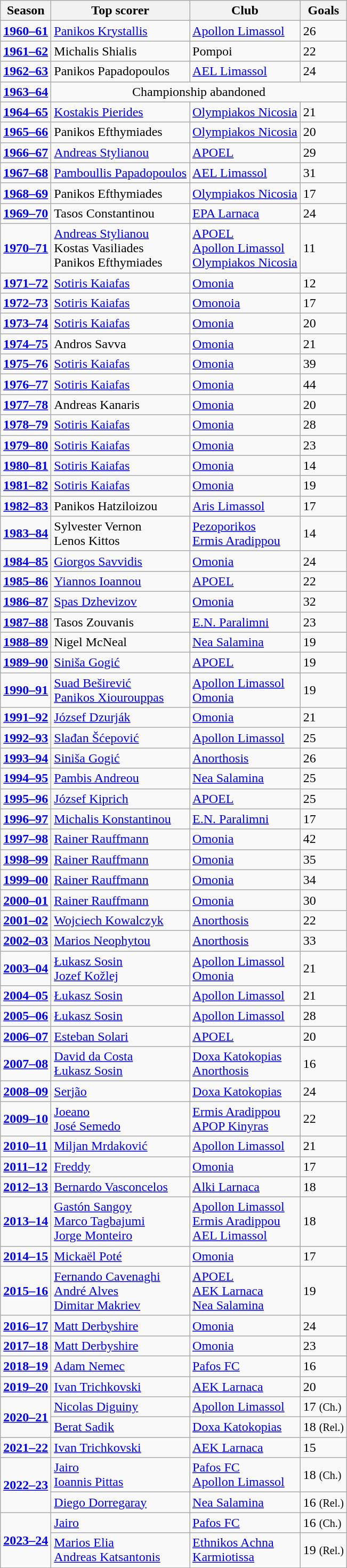<table class="wikitable">
<tr>
<th>Season</th>
<th>Top scorer</th>
<th>Club</th>
<th>Goals</th>
</tr>
<tr>
<td><strong><a href='#'>1960–61</a></strong></td>
<td> <a href='#'>Panikos Krystallis</a></td>
<td><a href='#'>Apollon Limassol</a></td>
<td>26</td>
</tr>
<tr>
<td><strong><a href='#'>1961–62</a></strong></td>
<td> Michalis Shialis</td>
<td>Pompoi</td>
<td>22</td>
</tr>
<tr>
<td><strong><a href='#'>1962–63</a></strong></td>
<td> Panikos Papadopoulos</td>
<td><a href='#'>AEL Limassol</a></td>
<td>24</td>
</tr>
<tr>
<td><strong><a href='#'>1963–64</a></strong></td>
<td colspan="3" align="center">Championship abandoned</td>
</tr>
<tr>
<td><strong><a href='#'>1964–65</a></strong></td>
<td> <a href='#'>Kostakis Pierides</a></td>
<td><a href='#'>Olympiakos Nicosia</a></td>
<td>21</td>
</tr>
<tr>
<td><strong><a href='#'>1965–66</a></strong></td>
<td> Panikos Efthymiades</td>
<td><a href='#'>Olympiakos Nicosia</a></td>
<td>20</td>
</tr>
<tr>
<td><strong><a href='#'>1966–67</a></strong></td>
<td> <a href='#'>Andreas Stylianou</a></td>
<td><a href='#'>APOEL</a></td>
<td>29</td>
</tr>
<tr>
<td><strong><a href='#'>1967–68</a></strong></td>
<td> <a href='#'>Pamboullis Papadopoulos</a></td>
<td><a href='#'>AEL Limassol</a></td>
<td>31</td>
</tr>
<tr>
<td><strong><a href='#'>1968–69</a></strong></td>
<td> Panikos Efthymiades</td>
<td><a href='#'>Olympiakos Nicosia</a></td>
<td>17</td>
</tr>
<tr>
<td><strong><a href='#'>1969–70</a></strong></td>
<td> Tasos Constantinou</td>
<td><a href='#'>EPA Larnaca</a></td>
<td>24</td>
</tr>
<tr>
<td><strong><a href='#'>1970–71</a></strong></td>
<td> <a href='#'>Andreas Stylianou</a><br> Kostas Vasiliades <br> Panikos Efthymiades</td>
<td><a href='#'>APOEL</a> <br><a href='#'>Apollon Limassol</a> <br><a href='#'>Olympiakos Nicosia</a></td>
<td>11</td>
</tr>
<tr>
<td><strong><a href='#'>1971–72</a></strong></td>
<td> <a href='#'>Sotiris Kaiafas</a></td>
<td><a href='#'>Omonia</a></td>
<td>12</td>
</tr>
<tr>
<td><strong><a href='#'>1972–73</a></strong></td>
<td> <a href='#'>Sotiris Kaiafas</a></td>
<td><a href='#'>Omonoia</a></td>
<td>17</td>
</tr>
<tr>
<td><strong><a href='#'>1973–74</a></strong></td>
<td> <a href='#'>Sotiris Kaiafas</a></td>
<td><a href='#'>Omonia</a></td>
<td>20</td>
</tr>
<tr>
<td><strong><a href='#'>1974–75</a></strong></td>
<td> Andros Savva</td>
<td><a href='#'>Omonia</a></td>
<td>21</td>
</tr>
<tr>
<td><strong><a href='#'>1975–76</a></strong></td>
<td> <a href='#'>Sotiris Kaiafas</a></td>
<td><a href='#'>Omonia</a></td>
<td>39</td>
</tr>
<tr>
<td><strong><a href='#'>1976–77</a></strong></td>
<td> <a href='#'>Sotiris Kaiafas</a></td>
<td><a href='#'>Omonia</a></td>
<td>44</td>
</tr>
<tr>
<td><strong><a href='#'>1977–78</a></strong></td>
<td> Andreas Kanaris</td>
<td><a href='#'>Omonia</a></td>
<td>20</td>
</tr>
<tr>
<td><strong><a href='#'>1978–79</a></strong></td>
<td> <a href='#'>Sotiris Kaiafas</a></td>
<td><a href='#'>Omonia</a></td>
<td>28</td>
</tr>
<tr>
<td><strong><a href='#'>1979–80</a></strong></td>
<td> <a href='#'>Sotiris Kaiafas</a></td>
<td><a href='#'>Omonia</a></td>
<td>23</td>
</tr>
<tr>
<td><strong><a href='#'>1980–81</a></strong></td>
<td> <a href='#'>Sotiris Kaiafas</a></td>
<td><a href='#'>Omonia</a></td>
<td>14</td>
</tr>
<tr>
<td><strong><a href='#'>1981–82</a></strong></td>
<td> <a href='#'>Sotiris Kaiafas</a></td>
<td><a href='#'>Omonia</a></td>
<td>19</td>
</tr>
<tr>
<td><strong><a href='#'>1982–83</a></strong></td>
<td> Panikos Hatziloizou</td>
<td><a href='#'>Aris Limassol</a></td>
<td>17</td>
</tr>
<tr>
<td><strong><a href='#'>1983–84</a></strong></td>
<td> Sylvester Vernon <br> Lenos Kittos</td>
<td><a href='#'>Pezoporikos</a> <br><a href='#'>Ermis Aradippou</a></td>
<td>14</td>
</tr>
<tr>
<td><strong><a href='#'>1984–85</a></strong></td>
<td> <a href='#'>Giorgos Savvidis</a></td>
<td><a href='#'>Omonia</a></td>
<td>24</td>
</tr>
<tr>
<td><strong><a href='#'>1985–86</a></strong></td>
<td> <a href='#'>Yiannos Ioannou</a></td>
<td><a href='#'>APOEL</a></td>
<td>22</td>
</tr>
<tr>
<td><strong><a href='#'>1986–87</a></strong></td>
<td> <a href='#'>Spas Dzhevizov</a></td>
<td><a href='#'>Omonia</a></td>
<td>32</td>
</tr>
<tr>
<td><strong><a href='#'>1987–88</a></strong></td>
<td> Tasos Zouvanis</td>
<td><a href='#'>E.N. Paralimni</a></td>
<td>23</td>
</tr>
<tr>
<td><strong><a href='#'>1988–89</a></strong></td>
<td> Nigel McNeal</td>
<td><a href='#'>Nea Salamina</a></td>
<td>19</td>
</tr>
<tr>
<td><strong><a href='#'>1989–90</a></strong></td>
<td>  <a href='#'>Siniša Gogić</a></td>
<td><a href='#'>APOEL</a></td>
<td>19</td>
</tr>
<tr>
<td><strong><a href='#'>1990–91</a></strong></td>
<td> <a href='#'>Suad Beširević</a> <br> <a href='#'>Panikos Xiourouppas</a></td>
<td><a href='#'>Apollon Limassol</a><br><a href='#'>Omonia</a></td>
<td>19</td>
</tr>
<tr>
<td><strong><a href='#'>1991–92</a></strong></td>
<td> <a href='#'>József Dzurják</a></td>
<td><a href='#'>Omonia</a></td>
<td>21</td>
</tr>
<tr>
<td><strong><a href='#'>1992–93</a></strong></td>
<td> <a href='#'>Slađan Šćepović</a></td>
<td><a href='#'>Apollon Limassol</a></td>
<td>25</td>
</tr>
<tr>
<td><strong><a href='#'>1993–94</a></strong></td>
<td>  <a href='#'>Siniša Gogić</a></td>
<td><a href='#'>Anorthosis</a></td>
<td>26</td>
</tr>
<tr>
<td><strong><a href='#'>1994–95</a></strong></td>
<td> <a href='#'>Pambis Andreou</a></td>
<td><a href='#'>Nea Salamina</a></td>
<td>25</td>
</tr>
<tr>
<td><strong><a href='#'>1995–96</a></strong></td>
<td> <a href='#'>József Kiprich</a></td>
<td><a href='#'>APOEL</a></td>
<td>25</td>
</tr>
<tr>
<td><strong><a href='#'>1996–97</a></strong></td>
<td> <a href='#'>Michalis Konstantinou</a></td>
<td><a href='#'>E.N. Paralimni</a></td>
<td>17</td>
</tr>
<tr>
<td><strong><a href='#'>1997–98</a></strong></td>
<td> <a href='#'>Rainer Rauffmann</a></td>
<td><a href='#'>Omonia</a></td>
<td>42</td>
</tr>
<tr>
<td><strong><a href='#'>1998–99</a></strong></td>
<td> <a href='#'>Rainer Rauffmann</a></td>
<td><a href='#'>Omonia</a></td>
<td>35</td>
</tr>
<tr>
<td><strong><a href='#'>1999–00</a></strong></td>
<td> <a href='#'>Rainer Rauffmann</a></td>
<td><a href='#'>Omonia</a></td>
<td>34</td>
</tr>
<tr>
<td><strong><a href='#'>2000–01</a></strong></td>
<td> <a href='#'>Rainer Rauffmann</a></td>
<td><a href='#'>Omonia</a></td>
<td>30</td>
</tr>
<tr>
<td><strong><a href='#'>2001–02</a></strong></td>
<td> <a href='#'>Wojciech Kowalczyk</a></td>
<td><a href='#'>Anorthosis</a></td>
<td>22</td>
</tr>
<tr>
<td><strong><a href='#'>2002–03</a></strong></td>
<td> <a href='#'>Marios Neophytou</a></td>
<td><a href='#'>Anorthosis</a></td>
<td>33</td>
</tr>
<tr>
<td><strong><a href='#'>2003–04</a></strong></td>
<td> <a href='#'>Łukasz Sosin</a> <br> <a href='#'>Jozef Kožlej</a></td>
<td><a href='#'>Apollon Limassol</a><br><a href='#'>Omonia</a></td>
<td>21</td>
</tr>
<tr>
<td><strong><a href='#'>2004–05</a></strong></td>
<td> <a href='#'>Łukasz Sosin</a></td>
<td><a href='#'>Apollon Limassol</a></td>
<td>21</td>
</tr>
<tr>
<td><strong><a href='#'>2005–06</a></strong></td>
<td> <a href='#'>Łukasz Sosin</a></td>
<td><a href='#'>Apollon Limassol</a></td>
<td>28</td>
</tr>
<tr>
<td><strong><a href='#'>2006–07</a></strong></td>
<td> <a href='#'>Esteban Solari</a></td>
<td><a href='#'>APOEL</a></td>
<td>20</td>
</tr>
<tr>
<td><strong><a href='#'>2007–08</a></strong></td>
<td> <a href='#'>David da Costa</a><br>  <a href='#'>Łukasz Sosin</a></td>
<td><a href='#'>Doxa Katokopias</a><br><a href='#'>Anorthosis</a></td>
<td>16</td>
</tr>
<tr>
<td><strong><a href='#'>2008–09</a></strong></td>
<td> <a href='#'>Serjão</a></td>
<td><a href='#'>Doxa Katokopias</a></td>
<td>24</td>
</tr>
<tr>
<td><strong><a href='#'>2009–10</a></strong></td>
<td> <a href='#'>Joeano</a> <br> <a href='#'>José Semedo</a></td>
<td><a href='#'>Ermis Aradippou</a><br><a href='#'>APOP Kinyras</a></td>
<td>22</td>
</tr>
<tr>
<td><strong><a href='#'>2010–11</a></strong></td>
<td> <a href='#'>Miljan Mrdaković</a></td>
<td><a href='#'>Apollon Limassol</a></td>
<td>21</td>
</tr>
<tr>
<td><strong><a href='#'>2011–12</a></strong></td>
<td> <a href='#'>Freddy</a></td>
<td><a href='#'>Omonia</a></td>
<td>17</td>
</tr>
<tr>
<td><strong><a href='#'>2012–13</a></strong></td>
<td> <a href='#'>Bernardo Vasconcelos</a></td>
<td><a href='#'>Alki Larnaca</a></td>
<td>18</td>
</tr>
<tr>
<td><strong><a href='#'>2013–14</a></strong></td>
<td> <a href='#'>Gastón Sangoy</a> <br> <a href='#'>Marco Tagbajumi</a> <br> <a href='#'>Jorge Monteiro</a></td>
<td><a href='#'>Apollon Limassol</a> <br><a href='#'>Ermis Aradippou</a> <br><a href='#'>AEL Limassol</a></td>
<td>18</td>
</tr>
<tr>
<td><strong><a href='#'>2014–15</a></strong></td>
<td> <a href='#'>Mickaël Poté</a></td>
<td><a href='#'>Omonia</a></td>
<td>17</td>
</tr>
<tr>
<td><strong><a href='#'>2015–16</a></strong></td>
<td> <a href='#'>Fernando Cavenaghi</a> <br> <a href='#'>André Alves</a> <br> <a href='#'>Dimitar Makriev</a></td>
<td><a href='#'>APOEL</a> <br><a href='#'>AEK Larnaca</a> <br><a href='#'>Nea Salamina</a></td>
<td>19</td>
</tr>
<tr>
<td><strong><a href='#'>2016–17</a></strong></td>
<td> <a href='#'>Matt Derbyshire</a></td>
<td><a href='#'>Omonia</a></td>
<td>24</td>
</tr>
<tr>
<td><strong><a href='#'>2017–18</a></strong></td>
<td> <a href='#'>Matt Derbyshire</a></td>
<td><a href='#'>Omonia</a></td>
<td>23</td>
</tr>
<tr>
<td><strong><a href='#'>2018–19</a></strong></td>
<td> <a href='#'>Adam Nemec</a></td>
<td><a href='#'>Pafos FC</a></td>
<td>16</td>
</tr>
<tr>
<td><strong><a href='#'>2019–20</a></strong></td>
<td> <a href='#'>Ivan Trichkovski</a></td>
<td><a href='#'>AEK Larnaca</a></td>
<td>20</td>
</tr>
<tr>
<td rowspan="2"><strong><a href='#'>2020–21</a></strong></td>
<td> <a href='#'>Nicolas Diguiny</a></td>
<td><a href='#'>Apollon Limassol</a></td>
<td>17 <small>(Ch.)</small></td>
</tr>
<tr>
<td> <a href='#'>Berat Sadik</a></td>
<td><a href='#'>Doxa Katokopias</a></td>
<td>18 <small>(Rel.)</small></td>
</tr>
<tr>
<td><strong><a href='#'>2021–22</a></strong></td>
<td> <a href='#'>Ivan Trichkovski</a></td>
<td><a href='#'>AEK Larnaca</a></td>
<td>15</td>
</tr>
<tr>
<td rowspan="2"><strong><a href='#'>2022–23</a></strong></td>
<td> <a href='#'>Jairo</a> <br> <a href='#'>Ioannis Pittas</a></td>
<td><a href='#'>Pafos FC</a> <br><a href='#'>Apollon Limassol</a></td>
<td>18 <small>(Ch.)</small></td>
</tr>
<tr>
<td> <a href='#'>Diego Dorregaray</a></td>
<td><a href='#'>Nea Salamina</a></td>
<td>16 <small>(Rel.)</small></td>
</tr>
<tr>
<td rowspan="2"><strong><a href='#'>2023–24</a></strong></td>
<td> <a href='#'>Jairo</a></td>
<td><a href='#'>Pafos FC</a></td>
<td>16 <small>(Ch.)</small></td>
</tr>
<tr>
<td> <a href='#'>Marios Elia</a><br> <a href='#'>Andreas Katsantonis</a></td>
<td><a href='#'>Ethnikos Achna</a> <br><a href='#'>Karmiotissa</a></td>
<td>19 <small>(Rel.)</small></td>
</tr>
</table>
